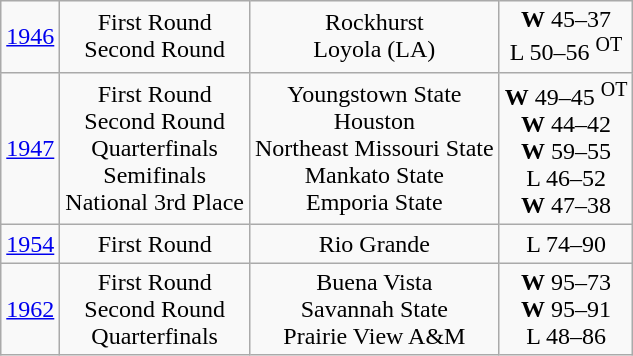<table class=wikitable style="text-align:center">
<tr>
<td><a href='#'>1946</a></td>
<td>First Round<br>Second Round</td>
<td>Rockhurst<br>Loyola (LA)</td>
<td><strong>W</strong> 45–37<br>L 50–56 <sup>OT</sup></td>
</tr>
<tr>
<td><a href='#'>1947</a></td>
<td>First Round<br>Second Round<br>Quarterfinals<br>Semifinals<br>National 3rd Place</td>
<td>Youngstown State<br>Houston<br>Northeast Missouri State<br>Mankato State<br>Emporia State</td>
<td><strong>W</strong> 49–45 <sup>OT</sup><br><strong>W</strong> 44–42<br><strong>W</strong> 59–55<br>L 46–52<br><strong>W</strong> 47–38</td>
</tr>
<tr>
<td><a href='#'>1954</a></td>
<td>First Round</td>
<td>Rio Grande</td>
<td>L 74–90</td>
</tr>
<tr>
<td><a href='#'>1962</a></td>
<td>First Round<br>Second Round<br>Quarterfinals</td>
<td>Buena Vista<br>Savannah State<br>Prairie View A&M</td>
<td><strong>W</strong> 95–73<br><strong>W</strong> 95–91<br>L 48–86</td>
</tr>
</table>
